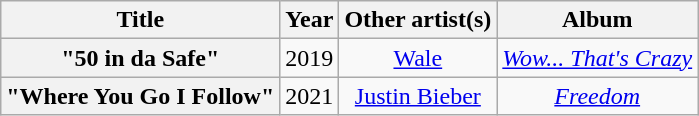<table class="wikitable plainrowheaders" style="text-align:center;">
<tr>
<th scope="col">Title</th>
<th scope="col">Year</th>
<th scope="col">Other artist(s)</th>
<th scope="col">Album</th>
</tr>
<tr>
<th scope="row">"50 in da Safe"</th>
<td>2019</td>
<td><a href='#'>Wale</a></td>
<td><em><a href='#'>Wow... That's Crazy</a></em></td>
</tr>
<tr>
<th scope="row">"Where You Go I Follow"</th>
<td>2021</td>
<td><a href='#'>Justin Bieber</a></td>
<td><em><a href='#'>Freedom</a></em></td>
</tr>
</table>
